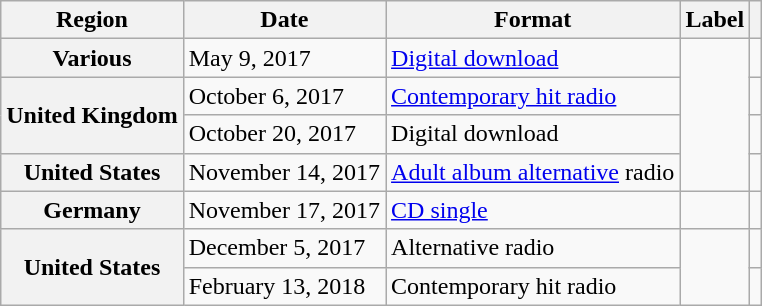<table class="wikitable plainrowheaders">
<tr>
<th>Region</th>
<th>Date</th>
<th>Format</th>
<th>Label</th>
<th></th>
</tr>
<tr>
<th scope="row">Various</th>
<td>May 9, 2017</td>
<td><a href='#'>Digital download</a></td>
<td rowspan="4"></td>
<td></td>
</tr>
<tr>
<th scope="row" rowspan="2">United Kingdom</th>
<td>October 6, 2017</td>
<td><a href='#'>Contemporary hit radio</a></td>
<td></td>
</tr>
<tr>
<td>October 20, 2017</td>
<td>Digital download</td>
<td></td>
</tr>
<tr>
<th scope="row">United States</th>
<td>November 14, 2017</td>
<td><a href='#'>Adult album alternative</a> radio</td>
<td></td>
</tr>
<tr>
<th scope="row">Germany</th>
<td>November 17, 2017</td>
<td><a href='#'>CD single</a></td>
<td></td>
<td></td>
</tr>
<tr>
<th scope="row" rowspan="2">United States</th>
<td>December 5, 2017</td>
<td>Alternative radio</td>
<td rowspan="2"></td>
<td></td>
</tr>
<tr>
<td>February 13, 2018</td>
<td>Contemporary hit radio</td>
<td></td>
</tr>
</table>
